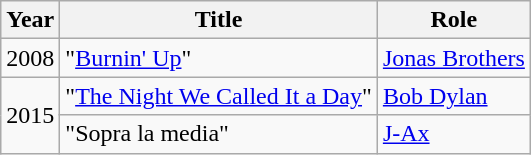<table class="wikitable sortable">
<tr>
<th>Year</th>
<th>Title</th>
<th>Role</th>
</tr>
<tr>
<td>2008</td>
<td>"<a href='#'>Burnin' Up</a>"</td>
<td><a href='#'>Jonas Brothers</a></td>
</tr>
<tr>
<td rowspan=2>2015</td>
<td>"<a href='#'>The Night We Called It a Day</a>"</td>
<td><a href='#'>Bob Dylan</a></td>
</tr>
<tr>
<td>"Sopra la media"</td>
<td><a href='#'>J-Ax</a></td>
</tr>
</table>
